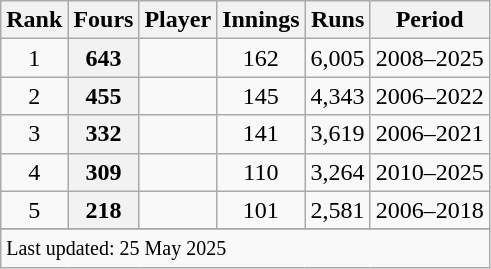<table class="wikitable plainrowheaders sortable">
<tr>
<th scope=col>Rank</th>
<th scope=col>Fours</th>
<th scope=col>Player</th>
<th scope=col>Innings</th>
<th scope=col>Runs</th>
<th scope=col>Period</th>
</tr>
<tr>
<td align=center>1</td>
<th scope=row style="text-align:center;">643</th>
<td></td>
<td align=center>162</td>
<td align=center>6,005</td>
<td>2008–2025</td>
</tr>
<tr>
<td align=center>2</td>
<th scope=row style=text-align:center;>455</th>
<td></td>
<td align=center>145</td>
<td align=center>4,343</td>
<td>2006–2022</td>
</tr>
<tr>
<td align=center>3</td>
<th scope=row style=text-align:center;>332</th>
<td></td>
<td align=center>141</td>
<td align=center>3,619</td>
<td>2006–2021</td>
</tr>
<tr>
<td align=center>4</td>
<th scope=row style=text-align:center;>309</th>
<td></td>
<td align=center>110</td>
<td align=center>3,264</td>
<td>2010–2025</td>
</tr>
<tr>
<td align=center>5</td>
<th scope=row style=text-align:center;>218</th>
<td></td>
<td align=center>101</td>
<td align=center>2,581</td>
<td>2006–2018</td>
</tr>
<tr>
</tr>
<tr class=sortbottom>
<td colspan=6><small>Last updated: 25 May 2025</small></td>
</tr>
</table>
